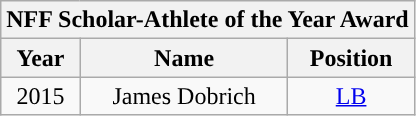<table class="wikitable">
<tr align="center">
<th colspan=5>NFF Scholar-Athlete of the Year Award</th>
</tr>
<tr>
<th>Year</th>
<th>Name</th>
<th>Position</th>
</tr>
<tr align="center" bgcolor="">
<td>2015</td>
<td>James Dobrich</td>
<td><a href='#'>LB</a></td>
</tr>
</table>
